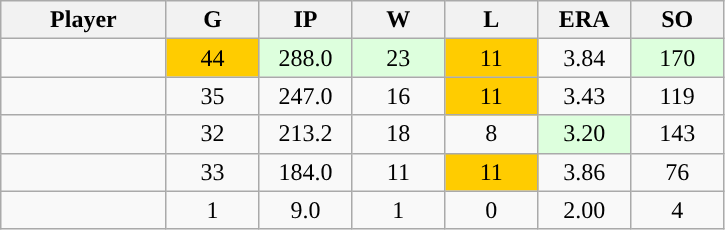<table class="wikitable sortable">
<tr>
<th bgcolor="#DDDDFF" width="16%">Player</th>
<th bgcolor="#DDDDFF" width="9%">G</th>
<th bgcolor="#DDDDFF" width="9%">IP</th>
<th bgcolor="#DDDDFF" width="9%">W</th>
<th bgcolor="#DDDDFF" width="9%">L</th>
<th bgcolor="#DDDDFF" width="9%">ERA</th>
<th bgcolor="#DDDDFF" width="9%">SO</th>
</tr>
<tr align="center">
<td></td>
<td style="background:#fc0;">44</td>
<td style="background:#DDFFDD;">288.0</td>
<td style="background:#DDFFDD;">23</td>
<td style="background:#fc0;">11</td>
<td>3.84</td>
<td style="background:#DDFFDD;">170</td>
</tr>
<tr align="center">
<td></td>
<td>35</td>
<td>247.0</td>
<td>16</td>
<td style="background:#fc0;">11</td>
<td>3.43</td>
<td>119</td>
</tr>
<tr align="center">
<td></td>
<td>32</td>
<td>213.2</td>
<td>18</td>
<td>8</td>
<td style="background:#DDFFDD;">3.20</td>
<td>143</td>
</tr>
<tr align="center">
<td></td>
<td>33</td>
<td>184.0</td>
<td>11</td>
<td style="background:#fc0;">11</td>
<td>3.86</td>
<td>76</td>
</tr>
<tr align="center">
<td></td>
<td>1</td>
<td>9.0</td>
<td>1</td>
<td>0</td>
<td>2.00</td>
<td>4</td>
</tr>
</table>
